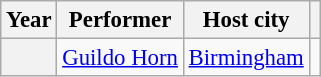<table class="wikitable plainrowheaders" style="font-size:95%;">
<tr>
<th>Year</th>
<th>Performer</th>
<th>Host city</th>
<th></th>
</tr>
<tr>
<th scope="row"></th>
<td><a href='#'>Guildo Horn</a></td>
<td> <a href='#'>Birmingham</a></td>
<td></td>
</tr>
</table>
